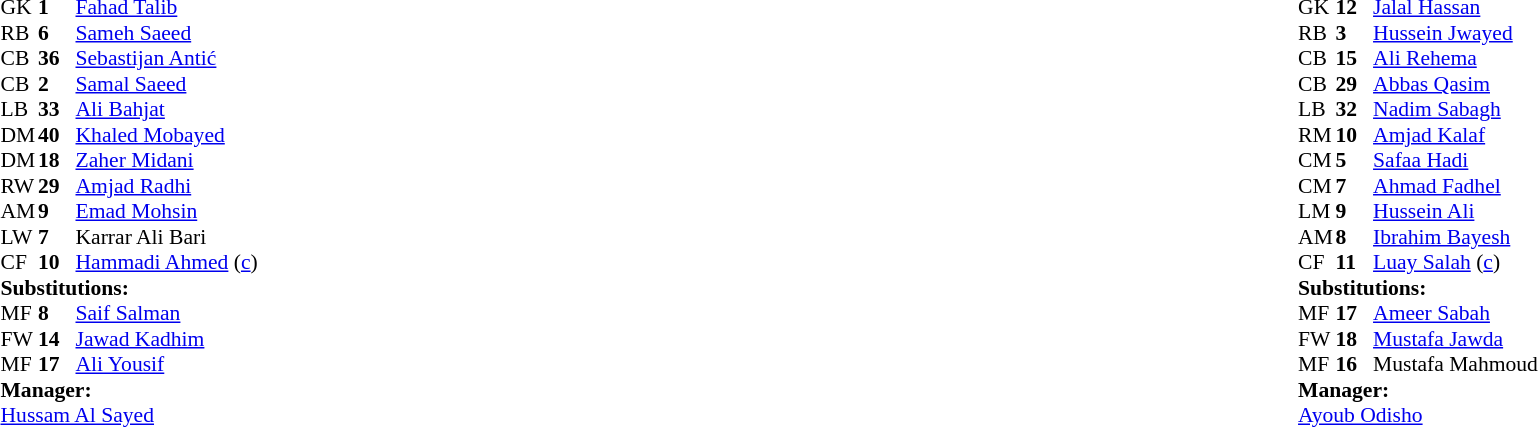<table style="width:100%">
<tr>
<td style="vertical-align:top; width:40%"><br><table style="font-size: 90%" cellspacing="0" cellpadding="0">
<tr>
<th width=25></th>
<th width=25></th>
</tr>
<tr>
<td>GK</td>
<td><strong>1</strong></td>
<td> <a href='#'>Fahad Talib</a></td>
</tr>
<tr>
<td>RB</td>
<td><strong>6</strong></td>
<td> <a href='#'>Sameh Saeed</a></td>
</tr>
<tr>
<td>CB</td>
<td><strong>36</strong></td>
<td> <a href='#'>Sebastijan Antić</a></td>
<td></td>
</tr>
<tr>
<td>CB</td>
<td><strong>2</strong></td>
<td> <a href='#'>Samal Saeed</a></td>
</tr>
<tr>
<td>LB</td>
<td><strong>33</strong></td>
<td> <a href='#'>Ali Bahjat</a></td>
<td></td>
</tr>
<tr>
<td>DM</td>
<td><strong>40</strong></td>
<td> <a href='#'>Khaled Mobayed</a></td>
<td></td>
</tr>
<tr>
<td>DM</td>
<td><strong>18</strong></td>
<td> <a href='#'>Zaher Midani</a></td>
</tr>
<tr>
<td>RW</td>
<td><strong>29</strong></td>
<td> <a href='#'>Amjad Radhi</a></td>
<td></td>
<td></td>
</tr>
<tr>
<td>AM</td>
<td><strong>9</strong></td>
<td> <a href='#'>Emad Mohsin</a></td>
<td></td>
<td></td>
</tr>
<tr>
<td>LW</td>
<td><strong>7</strong></td>
<td> Karrar Ali Bari</td>
</tr>
<tr>
<td>CF</td>
<td><strong>10</strong></td>
<td> <a href='#'>Hammadi Ahmed</a> (<a href='#'>c</a>)</td>
<td></td>
<td></td>
</tr>
<tr>
<td colspan=3><strong>Substitutions:</strong></td>
</tr>
<tr>
<td>MF</td>
<td><strong>8</strong></td>
<td> <a href='#'>Saif Salman</a></td>
<td></td>
<td></td>
</tr>
<tr>
<td>FW</td>
<td><strong>14</strong></td>
<td> <a href='#'>Jawad Kadhim</a></td>
<td></td>
<td></td>
</tr>
<tr>
<td>MF</td>
<td><strong>17</strong></td>
<td> <a href='#'>Ali Yousif</a></td>
<td></td>
<td></td>
</tr>
<tr>
<td colspan=3><strong>Manager:</strong></td>
</tr>
<tr>
<td colspan=3> <a href='#'>Hussam Al Sayed</a></td>
</tr>
</table>
</td>
<td valign="top"></td>
<td style="vertical-align:top; width:50%"><br><table cellspacing="0" cellpadding="0" style="font-size:90%; margin:auto">
<tr>
<th width=25></th>
<th width=25></th>
</tr>
<tr>
<td>GK</td>
<td><strong>12</strong></td>
<td> <a href='#'>Jalal Hassan</a></td>
</tr>
<tr>
<td>RB</td>
<td><strong>3</strong></td>
<td> <a href='#'>Hussein Jwayed</a></td>
</tr>
<tr>
<td>CB</td>
<td><strong>15</strong></td>
<td> <a href='#'>Ali Rehema</a></td>
</tr>
<tr>
<td>CB</td>
<td><strong>29</strong></td>
<td> <a href='#'>Abbas Qasim</a></td>
<td></td>
</tr>
<tr>
<td>LB</td>
<td><strong>32</strong></td>
<td> <a href='#'>Nadim Sabagh</a></td>
<td></td>
</tr>
<tr>
<td>RM</td>
<td><strong>10</strong></td>
<td> <a href='#'>Amjad Kalaf</a></td>
<td></td>
<td></td>
</tr>
<tr>
<td>CM</td>
<td><strong>5</strong></td>
<td> <a href='#'>Safaa Hadi</a></td>
</tr>
<tr>
<td>CM</td>
<td><strong>7</strong></td>
<td> <a href='#'>Ahmad Fadhel</a></td>
<td></td>
<td></td>
</tr>
<tr>
<td>LM</td>
<td><strong>9</strong></td>
<td> <a href='#'>Hussein Ali</a></td>
</tr>
<tr>
<td>AM</td>
<td><strong>8</strong></td>
<td> <a href='#'>Ibrahim Bayesh</a></td>
<td></td>
<td></td>
</tr>
<tr>
<td>CF</td>
<td><strong>11</strong></td>
<td> <a href='#'>Luay Salah</a> (<a href='#'>c</a>)</td>
<td></td>
</tr>
<tr>
<td colspan=3><strong>Substitutions:</strong></td>
</tr>
<tr>
<td>MF</td>
<td><strong>17</strong></td>
<td> <a href='#'>Ameer Sabah</a></td>
<td></td>
<td></td>
</tr>
<tr>
<td>FW</td>
<td><strong>18</strong></td>
<td> <a href='#'>Mustafa Jawda</a></td>
<td></td>
<td></td>
</tr>
<tr>
<td>MF</td>
<td><strong>16</strong></td>
<td> Mustafa Mahmoud</td>
<td></td>
<td></td>
</tr>
<tr>
<td colspan=3><strong>Manager:</strong></td>
</tr>
<tr>
<td colspan=4> <a href='#'>Ayoub Odisho</a></td>
</tr>
</table>
</td>
</tr>
</table>
